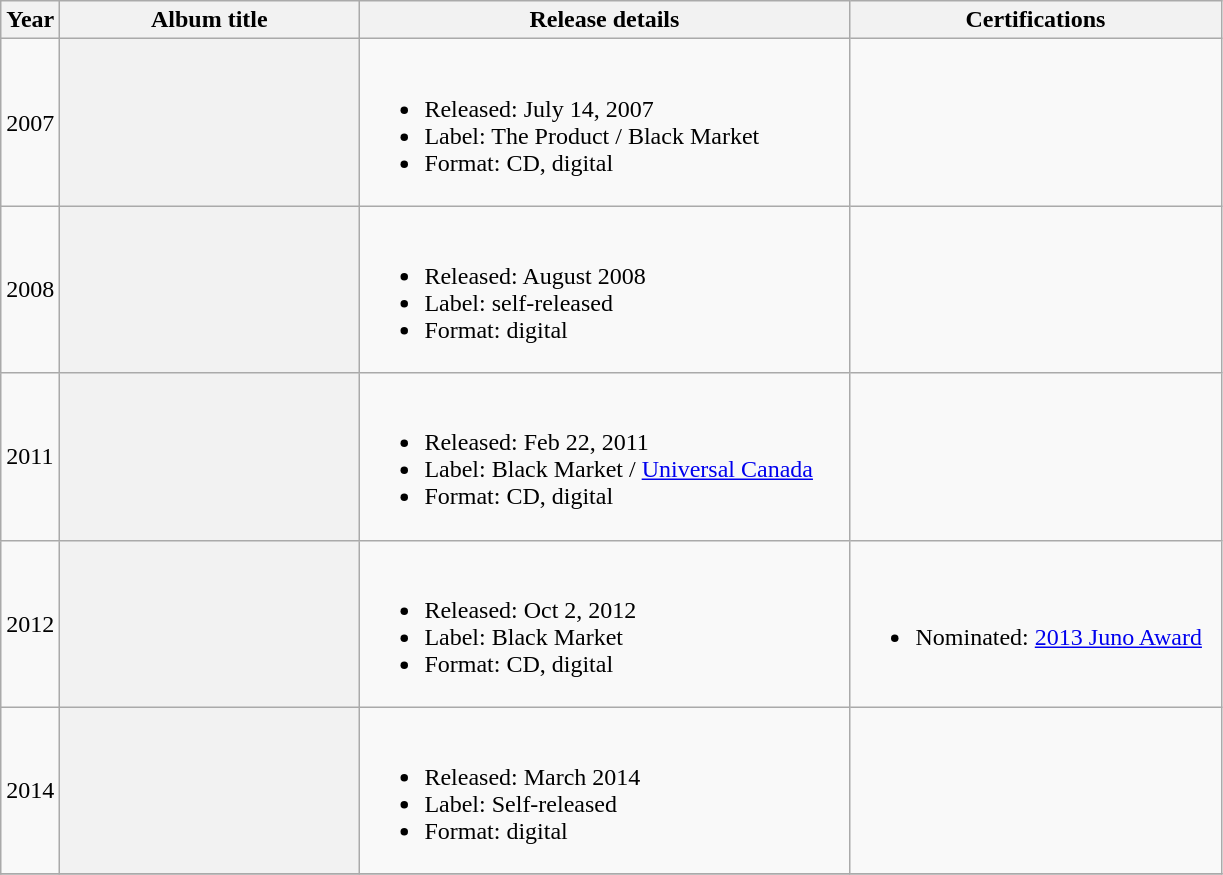<table class="wikitable plainrowheaders" style="text-align:left;">
<tr>
<th>Year</th>
<th scope="col" rowspan="1" style="width:12em;">Album title</th>
<th scope="col" rowspan="1" style="width:20em;">Release details</th>
<th scope="col" rowspan="1" style="width:15em;">Certifications</th>
</tr>
<tr>
<td>2007</td>
<th></th>
<td><br><ul><li>Released: July 14, 2007</li><li>Label: The Product / Black Market</li><li>Format: CD, digital</li></ul></td>
<td></td>
</tr>
<tr>
<td>2008</td>
<th></th>
<td><br><ul><li>Released: August 2008</li><li>Label: self-released</li><li>Format: digital</li></ul></td>
<td></td>
</tr>
<tr>
<td>2011</td>
<th></th>
<td><br><ul><li>Released: Feb 22, 2011</li><li>Label: Black Market / <a href='#'>Universal Canada</a></li><li>Format: CD, digital</li></ul></td>
<td></td>
</tr>
<tr>
<td>2012</td>
<th></th>
<td><br><ul><li>Released: Oct 2, 2012</li><li>Label: Black Market</li><li>Format: CD, digital</li></ul></td>
<td><br><ul><li>Nominated: <a href='#'>2013 Juno Award</a></li></ul></td>
</tr>
<tr>
<td>2014</td>
<th></th>
<td><br><ul><li>Released: March 2014</li><li>Label: Self-released</li><li>Format: digital</li></ul></td>
<td></td>
</tr>
<tr>
</tr>
</table>
